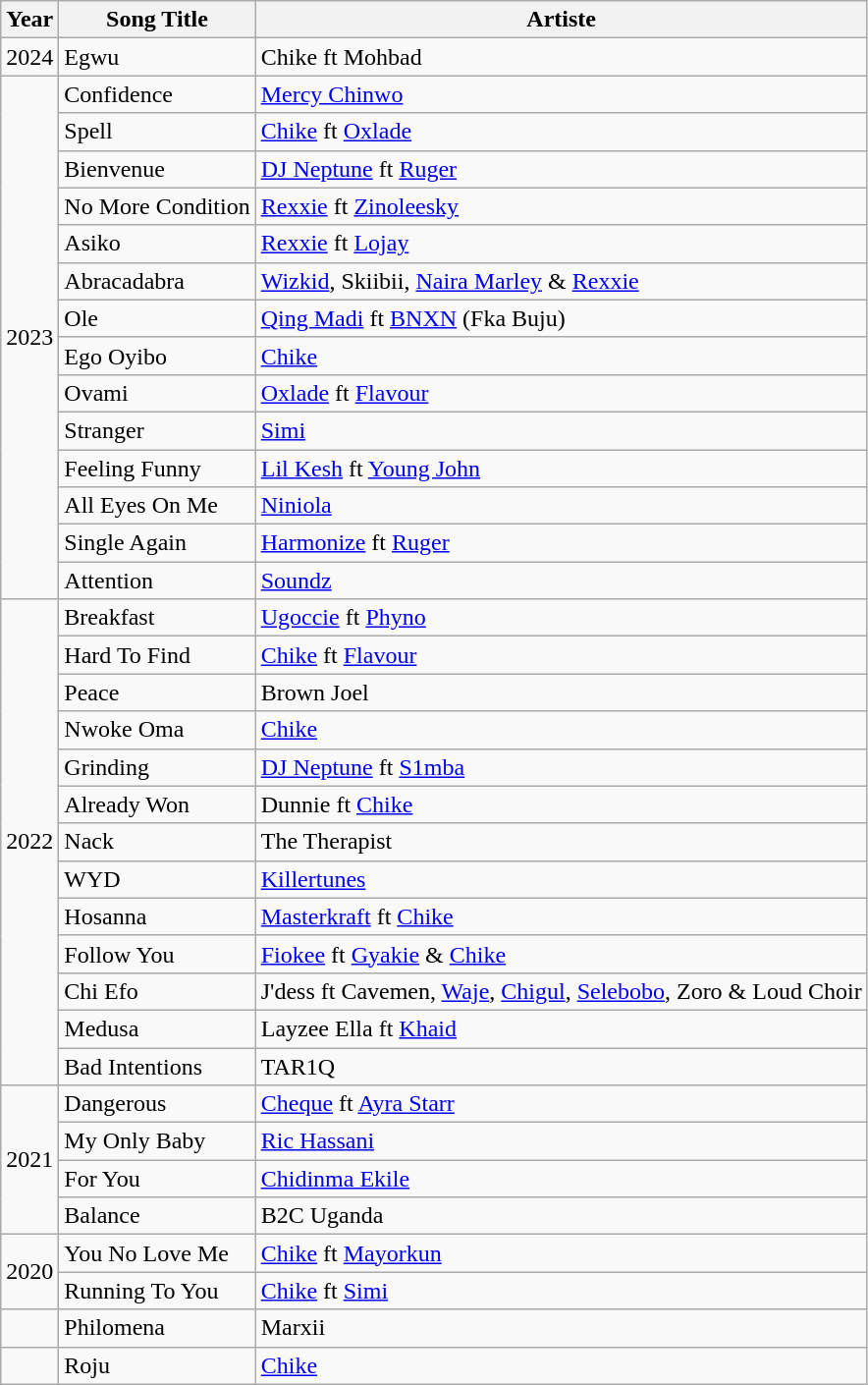<table class="wikitable">
<tr>
<th>Year</th>
<th>Song Title</th>
<th>Artiste</th>
</tr>
<tr>
<td>2024</td>
<td>Egwu</td>
<td>Chike ft Mohbad</td>
</tr>
<tr>
<td rowspan="14">2023</td>
<td>Confidence</td>
<td><a href='#'>Mercy Chinwo</a></td>
</tr>
<tr>
<td>Spell</td>
<td><a href='#'>Chike</a> ft <a href='#'>Oxlade</a></td>
</tr>
<tr>
<td>Bienvenue</td>
<td><a href='#'>DJ Neptune</a> ft <a href='#'>Ruger</a></td>
</tr>
<tr>
<td>No More Condition</td>
<td><a href='#'>Rexxie</a> ft <a href='#'>Zinoleesky</a></td>
</tr>
<tr>
<td>Asiko</td>
<td><a href='#'>Rexxie</a> ft <a href='#'>Lojay</a></td>
</tr>
<tr>
<td>Abracadabra</td>
<td><a href='#'>Wizkid</a>, Skiibii, <a href='#'>Naira Marley</a> & <a href='#'>Rexxie</a></td>
</tr>
<tr>
<td>Ole</td>
<td><a href='#'>Qing Madi</a> ft <a href='#'>BNXN</a> (Fka Buju)</td>
</tr>
<tr>
<td>Ego Oyibo</td>
<td><a href='#'>Chike</a></td>
</tr>
<tr>
<td>Ovami</td>
<td><a href='#'>Oxlade</a> ft <a href='#'>Flavour</a></td>
</tr>
<tr>
<td>Stranger</td>
<td><a href='#'>Simi</a></td>
</tr>
<tr Do I remix [phyno ft Burna Boy]>
<td>Feeling Funny</td>
<td><a href='#'>Lil Kesh</a> ft <a href='#'>Young John</a></td>
</tr>
<tr>
<td>All Eyes On Me</td>
<td><a href='#'>Niniola</a></td>
</tr>
<tr>
<td>Single Again</td>
<td><a href='#'>Harmonize</a> ft <a href='#'>Ruger</a></td>
</tr>
<tr>
<td>Attention</td>
<td><a href='#'>Soundz</a></td>
</tr>
<tr>
<td rowspan="13">2022</td>
<td>Breakfast</td>
<td><a href='#'>Ugoccie</a> ft <a href='#'>Phyno</a></td>
</tr>
<tr>
<td>Hard To Find</td>
<td><a href='#'>Chike</a> ft <a href='#'>Flavour</a></td>
</tr>
<tr>
<td>Peace</td>
<td>Brown Joel</td>
</tr>
<tr>
<td>Nwoke Oma</td>
<td><a href='#'>Chike</a></td>
</tr>
<tr>
<td>Grinding</td>
<td><a href='#'>DJ Neptune</a> ft <a href='#'>S1mba</a></td>
</tr>
<tr>
<td>Already Won</td>
<td>Dunnie ft <a href='#'>Chike</a></td>
</tr>
<tr>
<td>Nack</td>
<td>The Therapist</td>
</tr>
<tr>
<td>WYD</td>
<td><a href='#'>Killertunes</a></td>
</tr>
<tr>
<td>Hosanna</td>
<td><a href='#'>Masterkraft</a> ft <a href='#'>Chike</a></td>
</tr>
<tr>
<td>Follow You</td>
<td><a href='#'>Fiokee</a> ft <a href='#'>Gyakie</a> & <a href='#'>Chike</a></td>
</tr>
<tr>
<td>Chi Efo</td>
<td>J'dess ft Cavemen, <a href='#'>Waje</a>, <a href='#'>Chigul</a>, <a href='#'>Selebobo</a>, Zoro & Loud Choir</td>
</tr>
<tr>
<td>Medusa</td>
<td>Layzee Ella ft <a href='#'>Khaid</a></td>
</tr>
<tr>
<td>Bad Intentions</td>
<td>TAR1Q</td>
</tr>
<tr>
<td rowspan="4">2021</td>
<td>Dangerous</td>
<td><a href='#'>Cheque</a> ft <a href='#'>Ayra Starr</a></td>
</tr>
<tr>
<td>My Only Baby</td>
<td><a href='#'>Ric Hassani</a></td>
</tr>
<tr>
<td>For You</td>
<td><a href='#'>Chidinma Ekile</a></td>
</tr>
<tr>
<td>Balance</td>
<td>B2C Uganda</td>
</tr>
<tr>
<td rowspan="2">2020</td>
<td>You No Love Me</td>
<td><a href='#'>Chike</a> ft <a href='#'>Mayorkun</a></td>
</tr>
<tr>
<td>Running To You</td>
<td><a href='#'>Chike</a> ft <a href='#'>Simi</a></td>
</tr>
<tr>
<td></td>
<td>Philomena</td>
<td>Marxii</td>
</tr>
<tr>
<td></td>
<td>Roju</td>
<td><a href='#'>Chike</a></td>
</tr>
</table>
